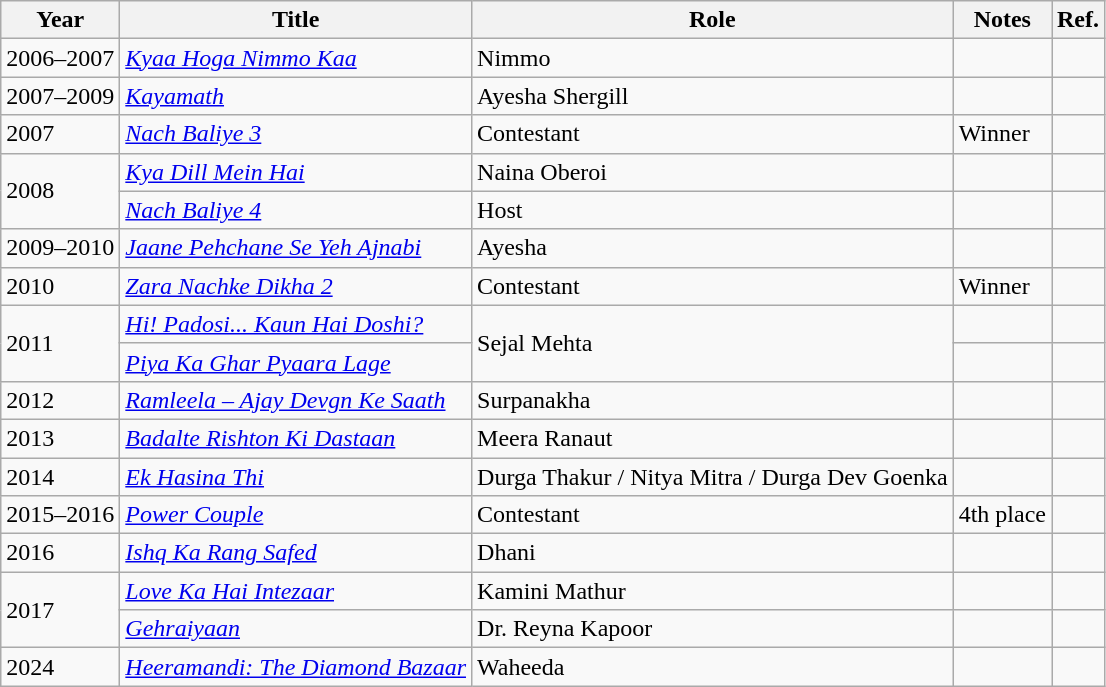<table class="wikitable">
<tr>
<th>Year</th>
<th>Title</th>
<th>Role</th>
<th>Notes</th>
<th>Ref.</th>
</tr>
<tr>
<td>2006–2007</td>
<td><em><a href='#'>Kyaa Hoga Nimmo Kaa</a></em></td>
<td>Nimmo</td>
<td></td>
<td style="text-align:center;"></td>
</tr>
<tr>
<td>2007–2009</td>
<td><em><a href='#'>Kayamath</a></em></td>
<td>Ayesha Shergill</td>
<td></td>
<td style="text-align:center;"></td>
</tr>
<tr>
<td>2007</td>
<td><em><a href='#'>Nach Baliye 3</a></em></td>
<td>Contestant</td>
<td>Winner</td>
<td style="text-align:center;"></td>
</tr>
<tr>
<td rowspan="2">2008</td>
<td><em><a href='#'>Kya Dill Mein Hai</a></em></td>
<td>Naina Oberoi</td>
<td></td>
<td style="text-align:center;"></td>
</tr>
<tr>
<td><em><a href='#'>Nach Baliye 4</a></em></td>
<td>Host</td>
<td></td>
<td style="text-align:center;"></td>
</tr>
<tr>
<td>2009–2010</td>
<td><em><a href='#'>Jaane Pehchane Se Yeh Ajnabi</a></em></td>
<td>Ayesha</td>
<td></td>
<td style="text-align:center;"></td>
</tr>
<tr>
<td>2010</td>
<td><em><a href='#'>Zara Nachke Dikha 2</a></em></td>
<td>Contestant</td>
<td>Winner</td>
<td style="text-align:center;"></td>
</tr>
<tr>
<td rowspan="2">2011</td>
<td><em><a href='#'>Hi! Padosi... Kaun Hai Doshi?</a></em></td>
<td rowspan="2">Sejal Mehta</td>
<td></td>
<td style="text-align:center;"></td>
</tr>
<tr>
<td><em><a href='#'>Piya Ka Ghar Pyaara Lage</a></em></td>
<td></td>
<td style="text-align:center;"></td>
</tr>
<tr>
<td>2012</td>
<td><em><a href='#'>Ramleela – Ajay Devgn Ke Saath</a></em></td>
<td>Surpanakha</td>
<td></td>
<td style="text-align:center;"></td>
</tr>
<tr>
<td>2013</td>
<td><em><a href='#'>Badalte Rishton Ki Dastaan</a></em></td>
<td>Meera Ranaut</td>
<td></td>
<td style="text-align:center;"></td>
</tr>
<tr>
<td>2014</td>
<td><em><a href='#'>Ek Hasina Thi</a></em></td>
<td>Durga Thakur / Nitya Mitra / Durga Dev Goenka</td>
<td></td>
<td style="text-align:center;"></td>
</tr>
<tr>
<td>2015–2016</td>
<td><em><a href='#'>Power Couple</a></em></td>
<td>Contestant</td>
<td>4th place</td>
<td style="text-align:center;"></td>
</tr>
<tr>
<td>2016</td>
<td><em><a href='#'>Ishq Ka Rang Safed</a></em></td>
<td>Dhani</td>
<td></td>
<td style="text-align:center;"></td>
</tr>
<tr>
<td rowspan="2">2017</td>
<td><em><a href='#'>Love Ka Hai Intezaar</a></em></td>
<td>Kamini Mathur</td>
<td></td>
<td style="text-align:center;"></td>
</tr>
<tr>
<td><em><a href='#'>Gehraiyaan</a></em></td>
<td>Dr. Reyna Kapoor</td>
<td></td>
<td></td>
</tr>
<tr>
<td>2024</td>
<td><em><a href='#'>Heeramandi: The Diamond Bazaar</a></em></td>
<td>Waheeda</td>
<td></td>
<td style="text-align:center;"></td>
</tr>
</table>
